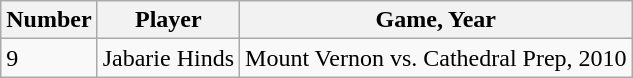<table class="wikitable">
<tr>
<th>Number</th>
<th>Player</th>
<th>Game, Year</th>
</tr>
<tr>
<td>9</td>
<td>Jabarie Hinds</td>
<td>Mount Vernon vs. Cathedral Prep, 2010</td>
</tr>
</table>
